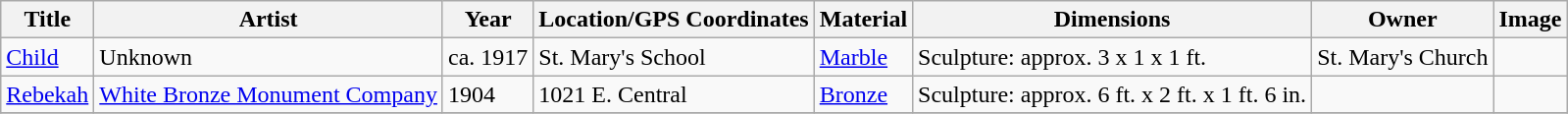<table class="wikitable sortable">
<tr>
<th>Title</th>
<th>Artist</th>
<th>Year</th>
<th>Location/GPS Coordinates</th>
<th>Material</th>
<th>Dimensions</th>
<th>Owner</th>
<th>Image</th>
</tr>
<tr>
<td><a href='#'>Child</a></td>
<td>Unknown</td>
<td>ca. 1917</td>
<td>St. Mary's School</td>
<td><a href='#'>Marble</a></td>
<td>Sculpture: approx. 3 x 1 x 1 ft.</td>
<td>St. Mary's Church</td>
<td></td>
</tr>
<tr>
<td><a href='#'>Rebekah</a></td>
<td><a href='#'>White Bronze Monument Company</a></td>
<td>1904</td>
<td>1021 E. Central</td>
<td><a href='#'>Bronze</a></td>
<td>Sculpture: approx. 6 ft. x 2 ft. x 1 ft. 6 in.</td>
<td></td>
<td></td>
</tr>
<tr>
</tr>
</table>
